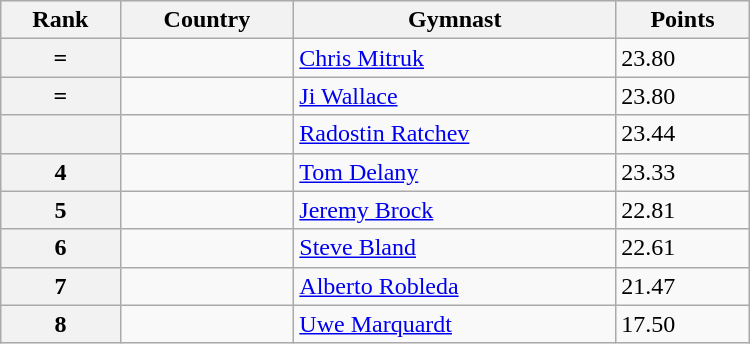<table class="wikitable" width=500>
<tr bgcolor="#efefef">
<th>Rank</th>
<th>Country</th>
<th>Gymnast</th>
<th>Points</th>
</tr>
<tr>
<th>=</th>
<td></td>
<td><a href='#'>Chris Mitruk</a></td>
<td>23.80</td>
</tr>
<tr>
<th>=</th>
<td></td>
<td><a href='#'>Ji Wallace</a></td>
<td>23.80</td>
</tr>
<tr>
<th></th>
<td></td>
<td><a href='#'>Radostin Ratchev</a></td>
<td>23.44</td>
</tr>
<tr>
<th>4</th>
<td></td>
<td><a href='#'>Tom Delany</a></td>
<td>23.33</td>
</tr>
<tr>
<th>5</th>
<td></td>
<td><a href='#'>Jeremy Brock</a></td>
<td>22.81</td>
</tr>
<tr>
<th>6</th>
<td></td>
<td><a href='#'>Steve Bland</a></td>
<td>22.61</td>
</tr>
<tr>
<th>7</th>
<td></td>
<td><a href='#'>Alberto Robleda</a></td>
<td>21.47</td>
</tr>
<tr>
<th>8</th>
<td></td>
<td><a href='#'>Uwe Marquardt</a></td>
<td>17.50</td>
</tr>
</table>
